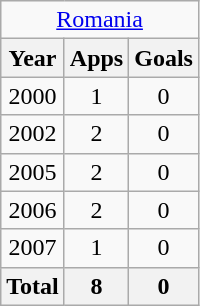<table class="wikitable" style="text-align:center">
<tr>
<td colspan=3><a href='#'>Romania</a></td>
</tr>
<tr>
<th>Year</th>
<th>Apps</th>
<th>Goals</th>
</tr>
<tr>
<td>2000</td>
<td>1</td>
<td>0</td>
</tr>
<tr>
<td>2002</td>
<td>2</td>
<td>0</td>
</tr>
<tr>
<td>2005</td>
<td>2</td>
<td>0</td>
</tr>
<tr>
<td>2006</td>
<td>2</td>
<td>0</td>
</tr>
<tr>
<td>2007</td>
<td>1</td>
<td>0</td>
</tr>
<tr>
<th>Total</th>
<th>8</th>
<th>0</th>
</tr>
</table>
